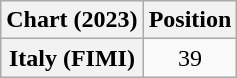<table class="wikitable sortable plainrowheaders" style="text-align:center;">
<tr>
<th scope="col">Chart (2023)</th>
<th scope="col">Position</th>
</tr>
<tr>
<th scope="row">Italy (FIMI)</th>
<td>39</td>
</tr>
</table>
